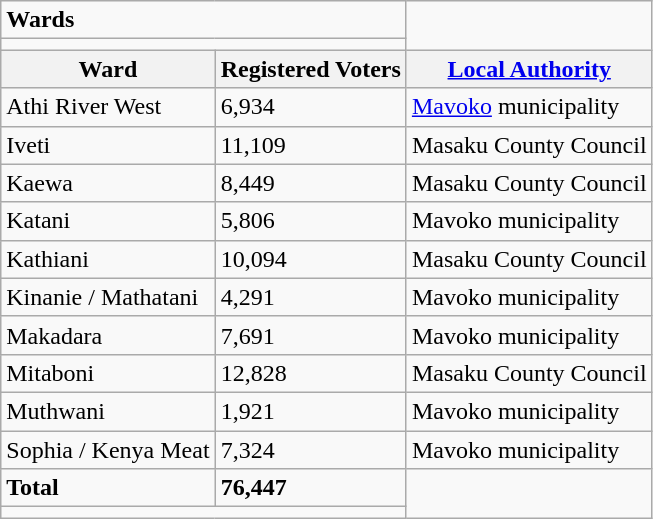<table class="wikitable">
<tr>
<td colspan="2"><strong>Wards</strong></td>
</tr>
<tr>
<td colspan="2"></td>
</tr>
<tr>
<th>Ward</th>
<th>Registered Voters</th>
<th><a href='#'>Local Authority</a></th>
</tr>
<tr>
<td>Athi River West</td>
<td>6,934</td>
<td><a href='#'>Mavoko</a> municipality</td>
</tr>
<tr>
<td>Iveti</td>
<td>11,109</td>
<td>Masaku County Council</td>
</tr>
<tr>
<td>Kaewa</td>
<td>8,449</td>
<td>Masaku County Council</td>
</tr>
<tr>
<td>Katani</td>
<td>5,806</td>
<td>Mavoko municipality</td>
</tr>
<tr>
<td>Kathiani</td>
<td>10,094</td>
<td>Masaku County Council</td>
</tr>
<tr>
<td>Kinanie / Mathatani</td>
<td>4,291</td>
<td>Mavoko municipality</td>
</tr>
<tr>
<td>Makadara</td>
<td>7,691</td>
<td>Mavoko municipality</td>
</tr>
<tr>
<td>Mitaboni</td>
<td>12,828</td>
<td>Masaku County Council</td>
</tr>
<tr>
<td>Muthwani</td>
<td>1,921</td>
<td>Mavoko municipality</td>
</tr>
<tr>
<td>Sophia / Kenya Meat</td>
<td>7,324</td>
<td>Mavoko municipality</td>
</tr>
<tr>
<td><strong>Total</strong></td>
<td><strong>76,447</strong></td>
</tr>
<tr>
<td colspan="2"></td>
</tr>
</table>
